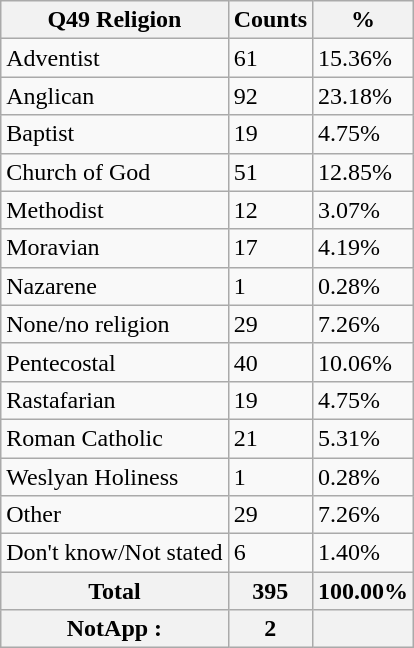<table class="wikitable sortable">
<tr>
<th>Q49 Religion</th>
<th>Counts</th>
<th>%</th>
</tr>
<tr>
<td>Adventist</td>
<td>61</td>
<td>15.36%</td>
</tr>
<tr>
<td>Anglican</td>
<td>92</td>
<td>23.18%</td>
</tr>
<tr>
<td>Baptist</td>
<td>19</td>
<td>4.75%</td>
</tr>
<tr>
<td>Church of God</td>
<td>51</td>
<td>12.85%</td>
</tr>
<tr>
<td>Methodist</td>
<td>12</td>
<td>3.07%</td>
</tr>
<tr>
<td>Moravian</td>
<td>17</td>
<td>4.19%</td>
</tr>
<tr>
<td>Nazarene</td>
<td>1</td>
<td>0.28%</td>
</tr>
<tr>
<td>None/no religion</td>
<td>29</td>
<td>7.26%</td>
</tr>
<tr>
<td>Pentecostal</td>
<td>40</td>
<td>10.06%</td>
</tr>
<tr>
<td>Rastafarian</td>
<td>19</td>
<td>4.75%</td>
</tr>
<tr>
<td>Roman Catholic</td>
<td>21</td>
<td>5.31%</td>
</tr>
<tr>
<td>Weslyan Holiness</td>
<td>1</td>
<td>0.28%</td>
</tr>
<tr>
<td>Other</td>
<td>29</td>
<td>7.26%</td>
</tr>
<tr>
<td>Don't know/Not stated</td>
<td>6</td>
<td>1.40%</td>
</tr>
<tr>
<th>Total</th>
<th>395</th>
<th>100.00%</th>
</tr>
<tr>
<th>NotApp :</th>
<th>2</th>
<th></th>
</tr>
</table>
